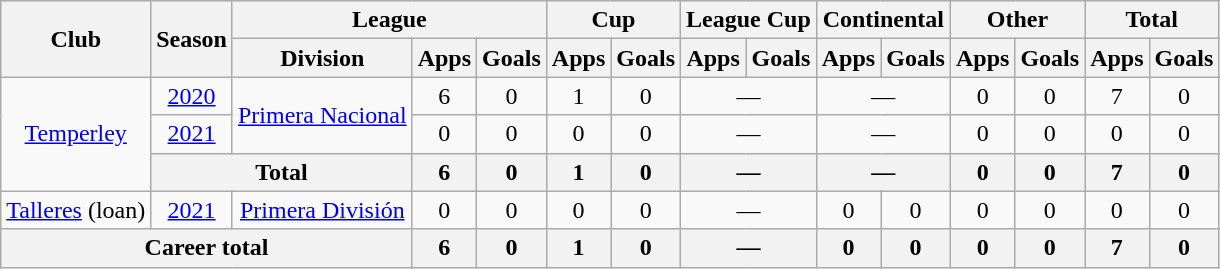<table class="wikitable" style="text-align:center">
<tr>
<th rowspan="2">Club</th>
<th rowspan="2">Season</th>
<th colspan="3">League</th>
<th colspan="2">Cup</th>
<th colspan="2">League Cup</th>
<th colspan="2">Continental</th>
<th colspan="2">Other</th>
<th colspan="2">Total</th>
</tr>
<tr>
<th>Division</th>
<th>Apps</th>
<th>Goals</th>
<th>Apps</th>
<th>Goals</th>
<th>Apps</th>
<th>Goals</th>
<th>Apps</th>
<th>Goals</th>
<th>Apps</th>
<th>Goals</th>
<th>Apps</th>
<th>Goals</th>
</tr>
<tr>
<td rowspan="3"><a href='#'>Temperley</a></td>
<td><a href='#'>2020</a></td>
<td rowspan="2"><a href='#'>Primera Nacional</a></td>
<td>6</td>
<td>0</td>
<td>1</td>
<td>0</td>
<td colspan="2">—</td>
<td colspan="2">—</td>
<td>0</td>
<td>0</td>
<td>7</td>
<td>0</td>
</tr>
<tr>
<td><a href='#'>2021</a></td>
<td>0</td>
<td>0</td>
<td>0</td>
<td>0</td>
<td colspan="2">—</td>
<td colspan="2">—</td>
<td>0</td>
<td>0</td>
<td>0</td>
<td>0</td>
</tr>
<tr>
<th colspan="2">Total</th>
<th>6</th>
<th>0</th>
<th>1</th>
<th>0</th>
<th colspan="2">—</th>
<th colspan="2">—</th>
<th>0</th>
<th>0</th>
<th>7</th>
<th>0</th>
</tr>
<tr>
<td rowspan="1"><a href='#'>Talleres</a> (loan)</td>
<td><a href='#'>2021</a></td>
<td rowspan="1"><a href='#'>Primera División</a></td>
<td>0</td>
<td>0</td>
<td>0</td>
<td>0</td>
<td colspan="2">—</td>
<td>0</td>
<td>0</td>
<td>0</td>
<td>0</td>
<td>0</td>
<td>0</td>
</tr>
<tr>
<th colspan="3">Career total</th>
<th>6</th>
<th>0</th>
<th>1</th>
<th>0</th>
<th colspan="2">—</th>
<th>0</th>
<th>0</th>
<th>0</th>
<th>0</th>
<th>7</th>
<th>0</th>
</tr>
</table>
